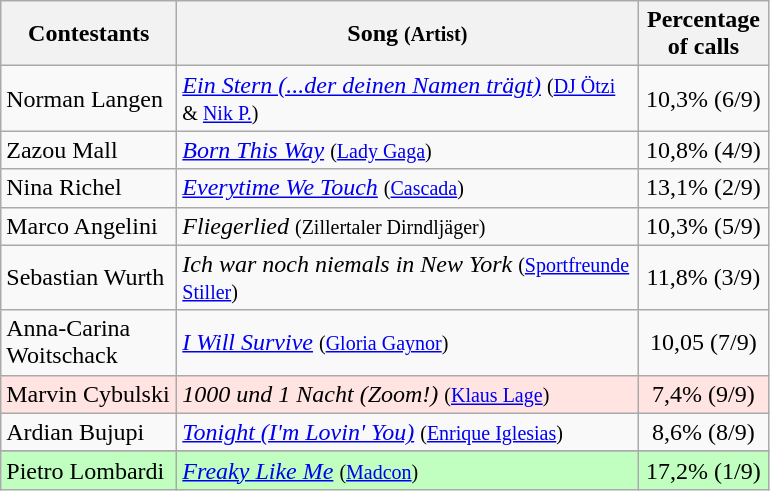<table class="wikitable">
<tr ">
<th style="width:110px;">Contestants</th>
<th style="width:300px;">Song <small>(Artist)</small></th>
<th style="width:80px;">Percentage of calls</th>
</tr>
<tr>
<td align="left">Norman Langen</td>
<td align="left"><em><a href='#'>Ein Stern (...der deinen Namen trägt)</a></em> <small>(<a href='#'>DJ Ötzi</a> & <a href='#'>Nik P.</a>)</small></td>
<td style="text-align:center;">10,3% (6/9)</td>
</tr>
<tr>
<td align="left">Zazou Mall</td>
<td align="left"><em><a href='#'>Born This Way</a></em> <small>(<a href='#'>Lady Gaga</a>)</small></td>
<td style="text-align:center;">10,8% (4/9)</td>
</tr>
<tr>
<td align="left">Nina Richel</td>
<td align="left"><em><a href='#'>Everytime We Touch</a></em> <small>(<a href='#'>Cascada</a>)</small></td>
<td style="text-align:center;">13,1% (2/9)</td>
</tr>
<tr>
<td align="left">Marco Angelini</td>
<td align="left"><em>Fliegerlied</em> <small>(Zillertaler Dirndljäger)</small></td>
<td style="text-align:center;">10,3% (5/9)</td>
</tr>
<tr>
<td align="left">Sebastian Wurth</td>
<td align="left"><em>Ich war noch niemals in New York</em> <small>(<a href='#'>Sportfreunde Stiller</a>)</small></td>
<td style="text-align:center;">11,8% (3/9)</td>
</tr>
<tr>
<td align="left">Anna-Carina Woitschack</td>
<td align="left"><em><a href='#'>I Will Survive</a></em> <small>(<a href='#'>Gloria Gaynor</a>)</small></td>
<td style="text-align:center;">10,05 (7/9)</td>
</tr>
<tr style="background:#ffe4e1;">
<td align="left">Marvin Cybulski</td>
<td align="left"><em>1000 und 1 Nacht (Zoom!)</em> <small>(<a href='#'>Klaus Lage</a>)</small></td>
<td style="text-align:center;">7,4% (9/9)</td>
</tr>
<tr>
<td align="left">Ardian Bujupi</td>
<td align="left"><em><a href='#'>Tonight (I'm Lovin' You)</a></em> <small>(<a href='#'>Enrique Iglesias</a>)</small></td>
<td style="text-align:center;">8,6% (8/9)</td>
</tr>
<tr>
</tr>
<tr style="background:#c1ffc1;">
<td align="left">Pietro Lombardi</td>
<td align="left"><em><a href='#'>Freaky Like Me</a></em> <small>(<a href='#'>Madcon</a>)</small></td>
<td style="text-align:center;">17,2% (1/9)</td>
</tr>
</table>
